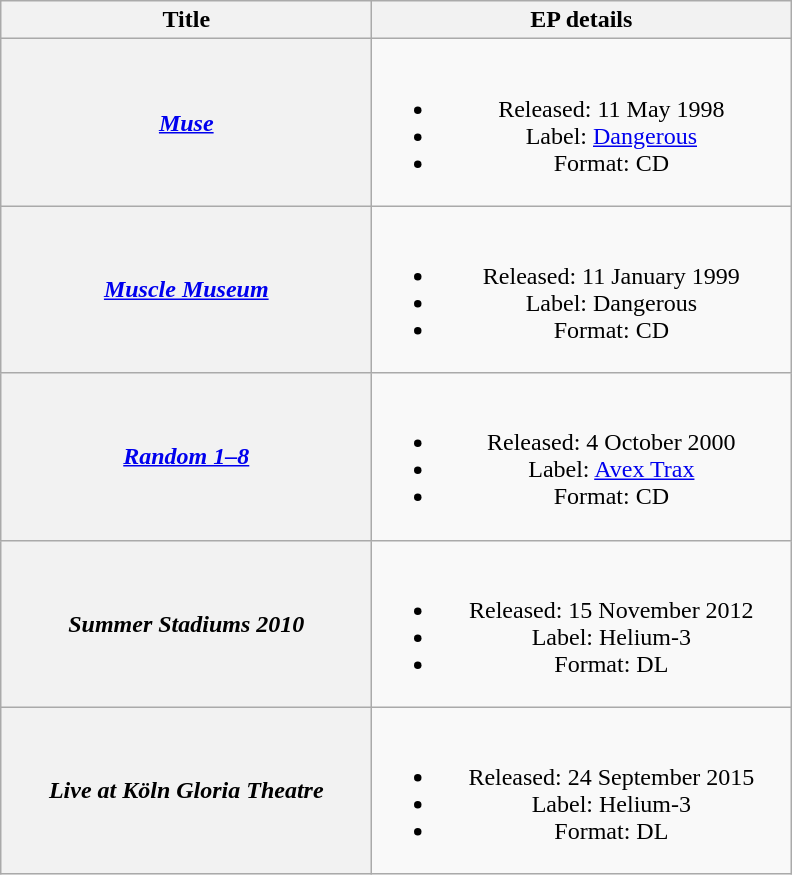<table class="wikitable plainrowheaders" style="text-align:center;">
<tr>
<th scope="col" style="width:15em;">Title</th>
<th scope="col" style="width:17em;">EP details</th>
</tr>
<tr>
<th scope="row"><em><a href='#'>Muse</a></em></th>
<td><br><ul><li>Released: 11 May 1998</li><li>Label: <a href='#'>Dangerous</a></li><li>Format: CD</li></ul></td>
</tr>
<tr>
<th scope="row"><em><a href='#'>Muscle Museum</a></em></th>
<td><br><ul><li>Released: 11 January 1999</li><li>Label: Dangerous</li><li>Format: CD</li></ul></td>
</tr>
<tr>
<th scope="row"><em><a href='#'>Random 1–8</a></em></th>
<td><br><ul><li>Released: 4 October 2000</li><li>Label: <a href='#'>Avex Trax</a></li><li>Format: CD</li></ul></td>
</tr>
<tr>
<th scope="row"><em>Summer Stadiums 2010</em></th>
<td><br><ul><li>Released: 15 November 2012</li><li>Label: Helium-3</li><li>Format: DL</li></ul></td>
</tr>
<tr>
<th scope="row"><em>Live at Köln Gloria Theatre</em></th>
<td><br><ul><li>Released: 24 September 2015</li><li>Label: Helium-3</li><li>Format: DL</li></ul></td>
</tr>
</table>
